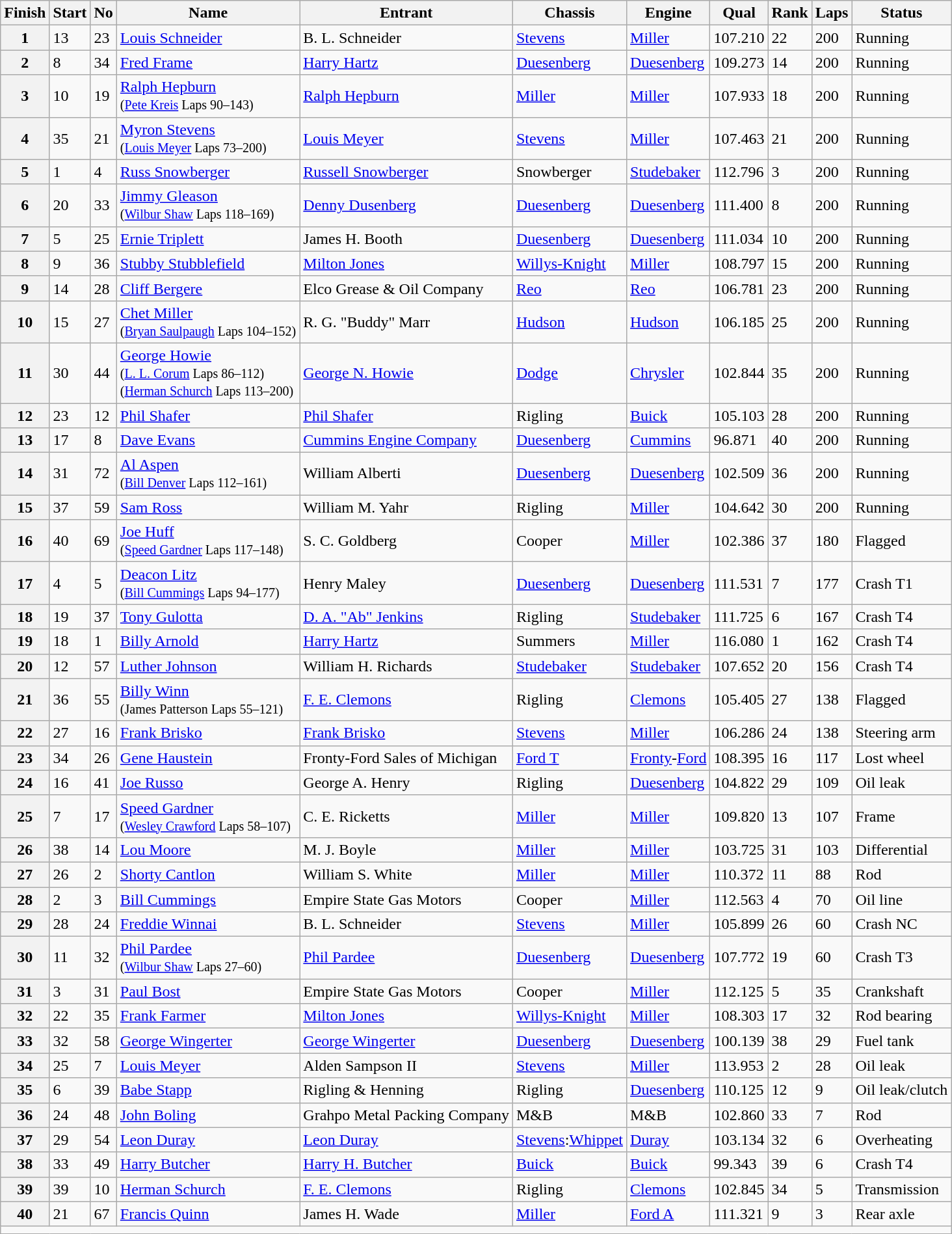<table class="wikitable">
<tr>
<th>Finish</th>
<th>Start</th>
<th>No</th>
<th>Name</th>
<th>Entrant</th>
<th>Chassis</th>
<th>Engine</th>
<th>Qual</th>
<th>Rank</th>
<th>Laps</th>
<th>Status</th>
</tr>
<tr>
<th>1</th>
<td>13</td>
<td>23</td>
<td> <a href='#'>Louis Schneider</a></td>
<td>B. L. Schneider</td>
<td><a href='#'>Stevens</a></td>
<td><a href='#'>Miller</a></td>
<td>107.210</td>
<td>22</td>
<td>200</td>
<td>Running</td>
</tr>
<tr>
<th>2</th>
<td>8</td>
<td>34</td>
<td> <a href='#'>Fred Frame</a></td>
<td><a href='#'>Harry Hartz</a></td>
<td><a href='#'>Duesenberg</a></td>
<td><a href='#'>Duesenberg</a></td>
<td>109.273</td>
<td>14</td>
<td>200</td>
<td>Running</td>
</tr>
<tr>
<th>3</th>
<td>10</td>
<td>19</td>
<td> <a href='#'>Ralph Hepburn</a><br><small>(<a href='#'>Pete Kreis</a> Laps 90–143)</small></td>
<td><a href='#'>Ralph Hepburn</a></td>
<td><a href='#'>Miller</a></td>
<td><a href='#'>Miller</a></td>
<td>107.933</td>
<td>18</td>
<td>200</td>
<td>Running</td>
</tr>
<tr>
<th>4</th>
<td>35</td>
<td>21</td>
<td> <a href='#'>Myron Stevens</a> <strong></strong><br><small>(<a href='#'>Louis Meyer</a> Laps 73–200)</small></td>
<td><a href='#'>Louis Meyer</a></td>
<td><a href='#'>Stevens</a></td>
<td><a href='#'>Miller</a></td>
<td>107.463</td>
<td>21</td>
<td>200</td>
<td>Running</td>
</tr>
<tr>
<th>5</th>
<td>1</td>
<td>4</td>
<td> <a href='#'>Russ Snowberger</a></td>
<td><a href='#'>Russell Snowberger</a></td>
<td>Snowberger</td>
<td><a href='#'>Studebaker</a></td>
<td>112.796</td>
<td>3</td>
<td>200</td>
<td>Running</td>
</tr>
<tr>
<th>6</th>
<td>20</td>
<td>33</td>
<td> <a href='#'>Jimmy Gleason</a><br><small>(<a href='#'>Wilbur Shaw</a> Laps 118–169)</small></td>
<td><a href='#'>Denny Dusenberg</a></td>
<td><a href='#'>Duesenberg</a></td>
<td><a href='#'>Duesenberg</a></td>
<td>111.400</td>
<td>8</td>
<td>200</td>
<td>Running</td>
</tr>
<tr>
<th>7</th>
<td>5</td>
<td>25</td>
<td> <a href='#'>Ernie Triplett</a></td>
<td>James H. Booth</td>
<td><a href='#'>Duesenberg</a></td>
<td><a href='#'>Duesenberg</a></td>
<td>111.034</td>
<td>10</td>
<td>200</td>
<td>Running</td>
</tr>
<tr>
<th>8</th>
<td>9</td>
<td>36</td>
<td> <a href='#'>Stubby Stubblefield</a> <strong></strong></td>
<td><a href='#'>Milton Jones</a></td>
<td><a href='#'>Willys-Knight</a></td>
<td><a href='#'>Miller</a></td>
<td>108.797</td>
<td>15</td>
<td>200</td>
<td>Running</td>
</tr>
<tr>
<th>9</th>
<td>14</td>
<td>28</td>
<td> <a href='#'>Cliff Bergere</a></td>
<td>Elco Grease & Oil Company</td>
<td><a href='#'>Reo</a></td>
<td><a href='#'>Reo</a></td>
<td>106.781</td>
<td>23</td>
<td>200</td>
<td>Running</td>
</tr>
<tr>
<th>10</th>
<td>15</td>
<td>27</td>
<td> <a href='#'>Chet Miller</a><br><small>(<a href='#'>Bryan Saulpaugh</a> Laps 104–152)</small></td>
<td>R. G. "Buddy" Marr</td>
<td><a href='#'>Hudson</a></td>
<td><a href='#'>Hudson</a></td>
<td>106.185</td>
<td>25</td>
<td>200</td>
<td>Running</td>
</tr>
<tr>
<th>11</th>
<td>30</td>
<td>44</td>
<td> <a href='#'>George Howie</a> <strong></strong><br><small>(<a href='#'>L. L. Corum</a> Laps 86–112)</small><br><small>(<a href='#'>Herman Schurch</a> Laps 113–200)</small></td>
<td><a href='#'>George N. Howie</a></td>
<td><a href='#'>Dodge</a></td>
<td><a href='#'>Chrysler</a></td>
<td>102.844</td>
<td>35</td>
<td>200</td>
<td>Running</td>
</tr>
<tr>
<th>12</th>
<td>23</td>
<td>12</td>
<td> <a href='#'>Phil Shafer</a></td>
<td><a href='#'>Phil Shafer</a></td>
<td>Rigling</td>
<td><a href='#'>Buick</a></td>
<td>105.103</td>
<td>28</td>
<td>200</td>
<td>Running</td>
</tr>
<tr>
<th>13</th>
<td>17</td>
<td>8</td>
<td> <a href='#'>Dave Evans</a></td>
<td><a href='#'>Cummins Engine Company</a></td>
<td><a href='#'>Duesenberg</a></td>
<td><a href='#'>Cummins</a></td>
<td>96.871</td>
<td>40</td>
<td>200</td>
<td>Running</td>
</tr>
<tr>
<th>14</th>
<td>31</td>
<td>72</td>
<td> <a href='#'>Al Aspen</a> <strong></strong><br><small>(<a href='#'>Bill Denver</a> Laps 112–161)</small></td>
<td>William Alberti</td>
<td><a href='#'>Duesenberg</a></td>
<td><a href='#'>Duesenberg</a></td>
<td>102.509</td>
<td>36</td>
<td>200</td>
<td>Running</td>
</tr>
<tr>
<th>15</th>
<td>37</td>
<td>59</td>
<td> <a href='#'>Sam Ross</a></td>
<td>William M. Yahr</td>
<td>Rigling</td>
<td><a href='#'>Miller</a></td>
<td>104.642</td>
<td>30</td>
<td>200</td>
<td>Running</td>
</tr>
<tr>
<th>16</th>
<td>40</td>
<td>69</td>
<td> <a href='#'>Joe Huff</a><br><small>(<a href='#'>Speed Gardner</a> Laps 117–148)</small></td>
<td>S. C. Goldberg</td>
<td>Cooper</td>
<td><a href='#'>Miller</a></td>
<td>102.386</td>
<td>37</td>
<td>180</td>
<td>Flagged</td>
</tr>
<tr>
<th>17</th>
<td>4</td>
<td>5</td>
<td> <a href='#'>Deacon Litz</a><br><small>(<a href='#'>Bill Cummings</a> Laps 94–177)</small></td>
<td>Henry Maley</td>
<td><a href='#'>Duesenberg</a></td>
<td><a href='#'>Duesenberg</a></td>
<td>111.531</td>
<td>7</td>
<td>177</td>
<td>Crash T1</td>
</tr>
<tr>
<th>18</th>
<td>19</td>
<td>37</td>
<td> <a href='#'>Tony Gulotta</a></td>
<td><a href='#'>D. A. "Ab" Jenkins</a></td>
<td>Rigling</td>
<td><a href='#'>Studebaker</a></td>
<td>111.725</td>
<td>6</td>
<td>167</td>
<td>Crash T4</td>
</tr>
<tr>
<th>19</th>
<td>18</td>
<td>1</td>
<td> <a href='#'>Billy Arnold</a> <strong></strong></td>
<td><a href='#'>Harry Hartz</a></td>
<td>Summers</td>
<td><a href='#'>Miller</a></td>
<td>116.080</td>
<td>1</td>
<td>162</td>
<td>Crash T4</td>
</tr>
<tr>
<th>20</th>
<td>12</td>
<td>57</td>
<td> <a href='#'>Luther Johnson</a> <strong></strong></td>
<td>William H. Richards</td>
<td><a href='#'>Studebaker</a></td>
<td><a href='#'>Studebaker</a></td>
<td>107.652</td>
<td>20</td>
<td>156</td>
<td>Crash T4</td>
</tr>
<tr>
<th>21</th>
<td>36</td>
<td>55</td>
<td> <a href='#'>Billy Winn</a> <strong></strong><br><small>(James Patterson Laps 55–121)</small></td>
<td><a href='#'>F. E. Clemons</a></td>
<td>Rigling</td>
<td><a href='#'>Clemons</a></td>
<td>105.405</td>
<td>27</td>
<td>138</td>
<td>Flagged</td>
</tr>
<tr>
<th>22</th>
<td>27</td>
<td>16</td>
<td> <a href='#'>Frank Brisko</a></td>
<td><a href='#'>Frank Brisko</a></td>
<td><a href='#'>Stevens</a></td>
<td><a href='#'>Miller</a></td>
<td>106.286</td>
<td>24</td>
<td>138</td>
<td>Steering arm</td>
</tr>
<tr>
<th>23</th>
<td>34</td>
<td>26</td>
<td> <a href='#'>Gene Haustein</a> <strong></strong></td>
<td>Fronty-Ford Sales of Michigan</td>
<td><a href='#'>Ford T</a></td>
<td><a href='#'>Fronty</a>-<a href='#'>Ford</a></td>
<td>108.395</td>
<td>16</td>
<td>117</td>
<td>Lost wheel</td>
</tr>
<tr>
<th>24</th>
<td>16</td>
<td>41</td>
<td> <a href='#'>Joe Russo</a> <strong></strong></td>
<td>George A. Henry</td>
<td>Rigling</td>
<td><a href='#'>Duesenberg</a></td>
<td>104.822</td>
<td>29</td>
<td>109</td>
<td>Oil leak</td>
</tr>
<tr>
<th>25</th>
<td>7</td>
<td>17</td>
<td> <a href='#'>Speed Gardner</a><br><small>(<a href='#'>Wesley Crawford</a> Laps 58–107)</small></td>
<td>C. E. Ricketts</td>
<td><a href='#'>Miller</a></td>
<td><a href='#'>Miller</a></td>
<td>109.820</td>
<td>13</td>
<td>107</td>
<td>Frame</td>
</tr>
<tr>
<th>26</th>
<td>38</td>
<td>14</td>
<td> <a href='#'>Lou Moore</a></td>
<td>M. J. Boyle</td>
<td><a href='#'>Miller</a></td>
<td><a href='#'>Miller</a></td>
<td>103.725</td>
<td>31</td>
<td>103</td>
<td>Differential</td>
</tr>
<tr>
<th>27</th>
<td>26</td>
<td>2</td>
<td> <a href='#'>Shorty Cantlon</a></td>
<td>William S. White</td>
<td><a href='#'>Miller</a></td>
<td><a href='#'>Miller</a></td>
<td>110.372</td>
<td>11</td>
<td>88</td>
<td>Rod</td>
</tr>
<tr>
<th>28</th>
<td>2</td>
<td>3</td>
<td> <a href='#'>Bill Cummings</a></td>
<td>Empire State Gas Motors</td>
<td>Cooper</td>
<td><a href='#'>Miller</a></td>
<td>112.563</td>
<td>4</td>
<td>70</td>
<td>Oil line</td>
</tr>
<tr>
<th>29</th>
<td>28</td>
<td>24</td>
<td> <a href='#'>Freddie Winnai</a></td>
<td>B. L. Schneider</td>
<td><a href='#'>Stevens</a></td>
<td><a href='#'>Miller</a></td>
<td>105.899</td>
<td>26</td>
<td>60</td>
<td>Crash NC</td>
</tr>
<tr>
<th>30</th>
<td>11</td>
<td>32</td>
<td> <a href='#'>Phil Pardee</a> <strong></strong><br><small>(<a href='#'>Wilbur Shaw</a> Laps 27–60)</small></td>
<td><a href='#'>Phil Pardee</a></td>
<td><a href='#'>Duesenberg</a></td>
<td><a href='#'>Duesenberg</a></td>
<td>107.772</td>
<td>19</td>
<td>60</td>
<td>Crash T3</td>
</tr>
<tr>
<th>31</th>
<td>3</td>
<td>31</td>
<td> <a href='#'>Paul Bost</a> <strong></strong></td>
<td>Empire State Gas Motors</td>
<td>Cooper</td>
<td><a href='#'>Miller</a></td>
<td>112.125</td>
<td>5</td>
<td>35</td>
<td>Crankshaft</td>
</tr>
<tr>
<th>32</th>
<td>22</td>
<td>35</td>
<td> <a href='#'>Frank Farmer</a></td>
<td><a href='#'>Milton Jones</a></td>
<td><a href='#'>Willys-Knight</a></td>
<td><a href='#'>Miller</a></td>
<td>108.303</td>
<td>17</td>
<td>32</td>
<td>Rod bearing</td>
</tr>
<tr>
<th>33</th>
<td>32</td>
<td>58</td>
<td> <a href='#'>George Wingerter</a> <strong></strong></td>
<td><a href='#'>George Wingerter</a></td>
<td><a href='#'>Duesenberg</a></td>
<td><a href='#'>Duesenberg</a></td>
<td>100.139</td>
<td>38</td>
<td>29</td>
<td>Fuel tank</td>
</tr>
<tr>
<th>34</th>
<td>25</td>
<td>7</td>
<td> <a href='#'>Louis Meyer</a> <strong></strong></td>
<td>Alden Sampson II</td>
<td><a href='#'>Stevens</a></td>
<td><a href='#'>Miller</a></td>
<td>113.953</td>
<td>2</td>
<td>28</td>
<td>Oil leak</td>
</tr>
<tr>
<th>35</th>
<td>6</td>
<td>39</td>
<td> <a href='#'>Babe Stapp</a></td>
<td>Rigling & Henning</td>
<td>Rigling</td>
<td><a href='#'>Duesenberg</a></td>
<td>110.125</td>
<td>12</td>
<td>9</td>
<td>Oil leak/clutch</td>
</tr>
<tr>
<th>36</th>
<td>24</td>
<td>48</td>
<td> <a href='#'>John Boling</a></td>
<td>Grahpo Metal Packing Company</td>
<td>M&B</td>
<td>M&B</td>
<td>102.860</td>
<td>33</td>
<td>7</td>
<td>Rod</td>
</tr>
<tr>
<th>37</th>
<td>29</td>
<td>54</td>
<td> <a href='#'>Leon Duray</a></td>
<td><a href='#'>Leon Duray</a></td>
<td><a href='#'>Stevens</a>:<a href='#'>Whippet</a></td>
<td><a href='#'>Duray</a></td>
<td>103.134</td>
<td>32</td>
<td>6</td>
<td>Overheating</td>
</tr>
<tr>
<th>38</th>
<td>33</td>
<td>49</td>
<td> <a href='#'>Harry Butcher</a></td>
<td><a href='#'>Harry H. Butcher</a></td>
<td><a href='#'>Buick</a></td>
<td><a href='#'>Buick</a></td>
<td>99.343</td>
<td>39</td>
<td>6</td>
<td>Crash T4</td>
</tr>
<tr>
<th>39</th>
<td>39</td>
<td>10</td>
<td> <a href='#'>Herman Schurch</a></td>
<td><a href='#'>F. E. Clemons</a></td>
<td>Rigling</td>
<td><a href='#'>Clemons</a></td>
<td>102.845</td>
<td>34</td>
<td>5</td>
<td>Transmission</td>
</tr>
<tr>
<th>40</th>
<td>21</td>
<td>67</td>
<td> <a href='#'>Francis Quinn</a> <strong></strong></td>
<td>James H. Wade</td>
<td><a href='#'>Miller</a></td>
<td><a href='#'>Ford A</a></td>
<td>111.321</td>
<td>9</td>
<td>3</td>
<td>Rear axle</td>
</tr>
<tr>
<td colspan=12 style="text-align:center"></td>
</tr>
</table>
